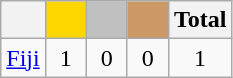<table class="wikitable">
<tr>
<th></th>
<th style="background-color:gold">        </th>
<th style="background-color:silver">      </th>
<th style="background-color:#CC9966">      </th>
<th>Total</th>
</tr>
<tr align="center">
<td> <a href='#'>Fiji</a></td>
<td>1</td>
<td>0</td>
<td>0</td>
<td>1</td>
</tr>
</table>
